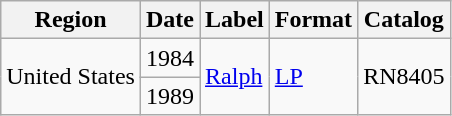<table class="wikitable">
<tr>
<th>Region</th>
<th>Date</th>
<th>Label</th>
<th>Format</th>
<th>Catalog</th>
</tr>
<tr>
<td rowspan="2">United States</td>
<td>1984</td>
<td rowspan="2"><a href='#'>Ralph</a></td>
<td rowspan="2"><a href='#'>LP</a></td>
<td rowspan="2">RN8405</td>
</tr>
<tr>
<td>1989</td>
</tr>
</table>
